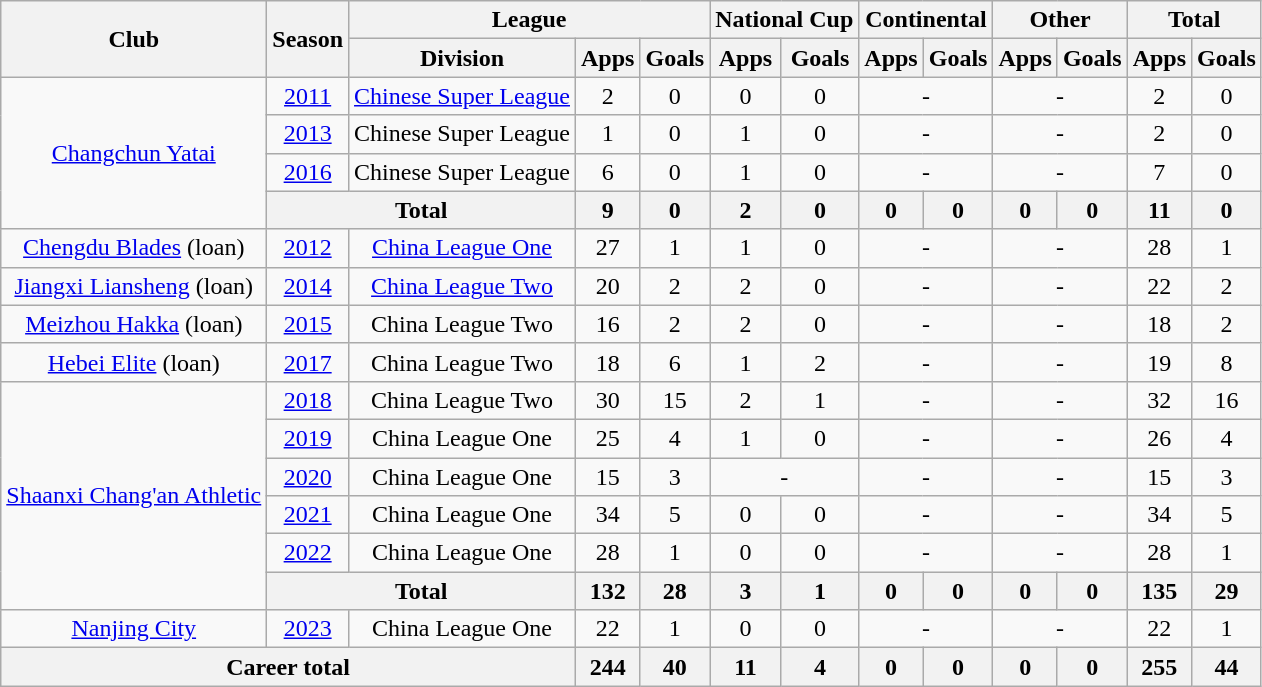<table class="wikitable" style="text-align: center">
<tr>
<th rowspan="2">Club</th>
<th rowspan="2">Season</th>
<th colspan="3">League</th>
<th colspan="2">National Cup</th>
<th colspan="2">Continental</th>
<th colspan="2">Other</th>
<th colspan="2">Total</th>
</tr>
<tr>
<th>Division</th>
<th>Apps</th>
<th>Goals</th>
<th>Apps</th>
<th>Goals</th>
<th>Apps</th>
<th>Goals</th>
<th>Apps</th>
<th>Goals</th>
<th>Apps</th>
<th>Goals</th>
</tr>
<tr>
<td rowspan=4><a href='#'>Changchun Yatai</a></td>
<td><a href='#'>2011</a></td>
<td><a href='#'>Chinese Super League</a></td>
<td>2</td>
<td>0</td>
<td>0</td>
<td>0</td>
<td colspan="2">-</td>
<td colspan="2">-</td>
<td>2</td>
<td>0</td>
</tr>
<tr>
<td><a href='#'>2013</a></td>
<td>Chinese Super League</td>
<td>1</td>
<td>0</td>
<td>1</td>
<td>0</td>
<td colspan="2">-</td>
<td colspan="2">-</td>
<td>2</td>
<td>0</td>
</tr>
<tr>
<td><a href='#'>2016</a></td>
<td>Chinese Super League</td>
<td>6</td>
<td>0</td>
<td>1</td>
<td>0</td>
<td colspan="2">-</td>
<td colspan="2">-</td>
<td>7</td>
<td>0</td>
</tr>
<tr>
<th colspan="2"><strong>Total</strong></th>
<th>9</th>
<th>0</th>
<th>2</th>
<th>0</th>
<th>0</th>
<th>0</th>
<th>0</th>
<th>0</th>
<th>11</th>
<th>0</th>
</tr>
<tr>
<td><a href='#'>Chengdu Blades</a> (loan)</td>
<td><a href='#'>2012</a></td>
<td><a href='#'>China League One</a></td>
<td>27</td>
<td>1</td>
<td>1</td>
<td>0</td>
<td colspan="2">-</td>
<td colspan="2">-</td>
<td>28</td>
<td>1</td>
</tr>
<tr>
<td><a href='#'>Jiangxi Liansheng</a> (loan)</td>
<td><a href='#'>2014</a></td>
<td><a href='#'>China League Two</a></td>
<td>20</td>
<td>2</td>
<td>2</td>
<td>0</td>
<td colspan="2">-</td>
<td colspan="2">-</td>
<td>22</td>
<td>2</td>
</tr>
<tr>
<td><a href='#'>Meizhou Hakka</a> (loan)</td>
<td><a href='#'>2015</a></td>
<td>China League Two</td>
<td>16</td>
<td>2</td>
<td>2</td>
<td>0</td>
<td colspan="2">-</td>
<td colspan="2">-</td>
<td>18</td>
<td>2</td>
</tr>
<tr>
<td><a href='#'>Hebei Elite</a> (loan)</td>
<td><a href='#'>2017</a></td>
<td>China League Two</td>
<td>18</td>
<td>6</td>
<td>1</td>
<td>2</td>
<td colspan="2">-</td>
<td colspan="2">-</td>
<td>19</td>
<td>8</td>
</tr>
<tr>
<td rowspan=6><a href='#'>Shaanxi Chang'an Athletic</a></td>
<td><a href='#'>2018</a></td>
<td>China League Two</td>
<td>30</td>
<td>15</td>
<td>2</td>
<td>1</td>
<td colspan="2">-</td>
<td colspan="2">-</td>
<td>32</td>
<td>16</td>
</tr>
<tr>
<td><a href='#'>2019</a></td>
<td>China League One</td>
<td>25</td>
<td>4</td>
<td>1</td>
<td>0</td>
<td colspan="2">-</td>
<td colspan="2">-</td>
<td>26</td>
<td>4</td>
</tr>
<tr>
<td><a href='#'>2020</a></td>
<td>China League One</td>
<td>15</td>
<td>3</td>
<td colspan="2">-</td>
<td colspan="2">-</td>
<td colspan="2">-</td>
<td>15</td>
<td>3</td>
</tr>
<tr>
<td><a href='#'>2021</a></td>
<td>China League One</td>
<td>34</td>
<td>5</td>
<td>0</td>
<td>0</td>
<td colspan="2">-</td>
<td colspan="2">-</td>
<td>34</td>
<td>5</td>
</tr>
<tr>
<td><a href='#'>2022</a></td>
<td>China League One</td>
<td>28</td>
<td>1</td>
<td>0</td>
<td>0</td>
<td colspan="2">-</td>
<td colspan="2">-</td>
<td>28</td>
<td>1</td>
</tr>
<tr>
<th colspan="2"><strong>Total</strong></th>
<th>132</th>
<th>28</th>
<th>3</th>
<th>1</th>
<th>0</th>
<th>0</th>
<th>0</th>
<th>0</th>
<th>135</th>
<th>29</th>
</tr>
<tr>
<td><a href='#'>Nanjing City</a></td>
<td><a href='#'>2023</a></td>
<td>China League One</td>
<td>22</td>
<td>1</td>
<td>0</td>
<td>0</td>
<td colspan="2">-</td>
<td colspan="2">-</td>
<td>22</td>
<td>1</td>
</tr>
<tr>
<th colspan="3">Career total</th>
<th>244</th>
<th>40</th>
<th>11</th>
<th>4</th>
<th>0</th>
<th>0</th>
<th>0</th>
<th>0</th>
<th>255</th>
<th>44</th>
</tr>
</table>
